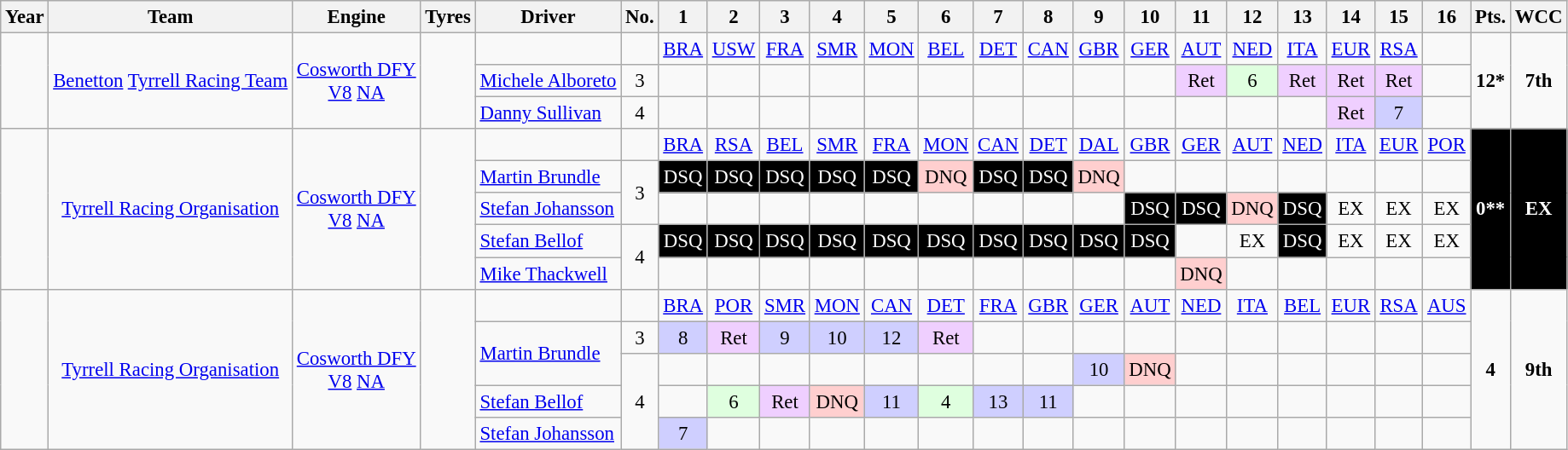<table class="wikitable" style="text-align:center; font-size:95%">
<tr>
<th>Year</th>
<th>Team</th>
<th>Engine</th>
<th>Tyres</th>
<th>Driver</th>
<th>No.</th>
<th>1</th>
<th>2</th>
<th>3</th>
<th>4</th>
<th>5</th>
<th>6</th>
<th>7</th>
<th>8</th>
<th>9</th>
<th>10</th>
<th>11</th>
<th>12</th>
<th>13</th>
<th>14</th>
<th>15</th>
<th>16</th>
<th>Pts.</th>
<th>WCC</th>
</tr>
<tr>
<td rowspan="3"></td>
<td rowspan="3"><a href='#'>Benetton</a> <a href='#'>Tyrrell Racing Team</a></td>
<td rowspan="3"><a href='#'>Cosworth DFY</a><br><a href='#'>V8</a> <a href='#'>NA</a></td>
<td rowspan="3"></td>
<td></td>
<td></td>
<td><a href='#'>BRA</a></td>
<td><a href='#'>USW</a></td>
<td><a href='#'>FRA</a></td>
<td><a href='#'>SMR</a></td>
<td><a href='#'>MON</a></td>
<td><a href='#'>BEL</a></td>
<td><a href='#'>DET</a></td>
<td><a href='#'>CAN</a></td>
<td><a href='#'>GBR</a></td>
<td><a href='#'>GER</a></td>
<td><a href='#'>AUT</a></td>
<td><a href='#'>NED</a></td>
<td><a href='#'>ITA</a></td>
<td><a href='#'>EUR</a></td>
<td><a href='#'>RSA</a></td>
<td></td>
<td rowspan="3"><strong>12*</strong></td>
<td rowspan="3"><strong>7th</strong></td>
</tr>
<tr>
<td align="left"><a href='#'>Michele Alboreto</a></td>
<td>3</td>
<td></td>
<td></td>
<td></td>
<td></td>
<td></td>
<td></td>
<td></td>
<td></td>
<td></td>
<td></td>
<td style="background:#efcfff;">Ret</td>
<td style="background:#dfffdf;">6</td>
<td style="background:#efcfff;">Ret</td>
<td style="background:#efcfff;">Ret</td>
<td style="background:#efcfff;">Ret</td>
<td></td>
</tr>
<tr>
<td align="left"><a href='#'>Danny Sullivan</a></td>
<td>4</td>
<td></td>
<td></td>
<td></td>
<td></td>
<td></td>
<td></td>
<td></td>
<td></td>
<td></td>
<td></td>
<td></td>
<td></td>
<td></td>
<td style="background:#efcfff;">Ret</td>
<td style="background:#cfcfff;">7</td>
<td></td>
</tr>
<tr>
<td rowspan="5"></td>
<td rowspan="5"><a href='#'>Tyrrell Racing Organisation</a></td>
<td rowspan="5"><a href='#'>Cosworth DFY</a><br><a href='#'>V8</a> <a href='#'>NA</a></td>
<td rowspan="5"></td>
<td></td>
<td></td>
<td><a href='#'>BRA</a></td>
<td><a href='#'>RSA</a></td>
<td><a href='#'>BEL</a></td>
<td><a href='#'>SMR</a></td>
<td><a href='#'>FRA</a></td>
<td><a href='#'>MON</a></td>
<td><a href='#'>CAN</a></td>
<td><a href='#'>DET</a></td>
<td><a href='#'>DAL</a></td>
<td><a href='#'>GBR</a></td>
<td><a href='#'>GER</a></td>
<td><a href='#'>AUT</a></td>
<td><a href='#'>NED</a></td>
<td><a href='#'>ITA</a></td>
<td><a href='#'>EUR</a></td>
<td><a href='#'>POR</a></td>
<td style="background:#000; color:white;" rowspan="5"><strong>0**</strong></td>
<td style="background:#000; color:white;" rowspan="5"><strong>EX</strong></td>
</tr>
<tr>
<td align="left"><a href='#'>Martin Brundle</a></td>
<td rowspan="2">3</td>
<td style="background:#000; color:white;">DSQ</td>
<td style="background:#000; color:white;">DSQ</td>
<td style="background:#000; color:white;">DSQ</td>
<td style="background:#000; color:white;">DSQ</td>
<td style="background:#000; color:white;">DSQ</td>
<td style="background:#ffcfcf;">DNQ</td>
<td style="background:#000; color:white;">DSQ</td>
<td style="background:#000; color:white;">DSQ</td>
<td style="background:#ffcfcf;">DNQ</td>
<td></td>
<td></td>
<td></td>
<td></td>
<td></td>
<td></td>
<td></td>
</tr>
<tr>
<td align="left"><a href='#'>Stefan Johansson</a></td>
<td></td>
<td></td>
<td></td>
<td></td>
<td></td>
<td></td>
<td></td>
<td></td>
<td></td>
<td style="background:#000; color:white;">DSQ</td>
<td style="background:#000; color:white;">DSQ</td>
<td style="background:#ffcfcf;">DNQ</td>
<td style="background:#000; color:white;">DSQ</td>
<td>EX</td>
<td>EX</td>
<td>EX</td>
</tr>
<tr>
<td align="left"><a href='#'>Stefan Bellof</a></td>
<td rowspan="2">4</td>
<td style="background:#000; color:white;">DSQ</td>
<td style="background:#000; color:white;">DSQ</td>
<td style="background:#000; color:white;">DSQ</td>
<td style="background:#000; color:white;">DSQ</td>
<td style="background:#000; color:white;">DSQ</td>
<td style="background:#000; color:white;">DSQ</td>
<td style="background:#000; color:white;">DSQ</td>
<td style="background:#000; color:white;">DSQ</td>
<td style="background:#000; color:white;">DSQ</td>
<td style="background:#000; color:white;">DSQ</td>
<td></td>
<td>EX</td>
<td style="background:#000; color:white;">DSQ</td>
<td>EX</td>
<td>EX</td>
<td>EX</td>
</tr>
<tr>
<td align="left"><a href='#'>Mike Thackwell</a></td>
<td></td>
<td></td>
<td></td>
<td></td>
<td></td>
<td></td>
<td></td>
<td></td>
<td></td>
<td></td>
<td style="background:#ffcfcf;">DNQ</td>
<td></td>
<td></td>
<td></td>
<td></td>
<td></td>
</tr>
<tr>
<td rowspan="5"></td>
<td rowspan="5"><a href='#'>Tyrrell Racing Organisation</a></td>
<td rowspan="5"><a href='#'>Cosworth DFY</a><br><a href='#'>V8</a> <a href='#'>NA</a></td>
<td rowspan="5"></td>
<td></td>
<td></td>
<td><a href='#'>BRA</a></td>
<td><a href='#'>POR</a></td>
<td><a href='#'>SMR</a></td>
<td><a href='#'>MON</a></td>
<td><a href='#'>CAN</a></td>
<td><a href='#'>DET</a></td>
<td><a href='#'>FRA</a></td>
<td><a href='#'>GBR</a></td>
<td><a href='#'>GER</a></td>
<td><a href='#'>AUT</a></td>
<td><a href='#'>NED</a></td>
<td><a href='#'>ITA</a></td>
<td><a href='#'>BEL</a></td>
<td><a href='#'>EUR</a></td>
<td><a href='#'>RSA</a></td>
<td><a href='#'>AUS</a></td>
<td rowspan="5"><strong>4</strong></td>
<td rowspan="5"><strong>9th</strong></td>
</tr>
<tr>
<td rowspan="2" align="left"><a href='#'>Martin Brundle</a></td>
<td>3</td>
<td style="background:#cfcfff;">8</td>
<td style="background:#efcfff;">Ret</td>
<td style="background:#cfcfff;">9</td>
<td style="background:#cfcfff;">10</td>
<td style="background:#cfcfff;">12</td>
<td style="background:#efcfff;">Ret</td>
<td></td>
<td></td>
<td></td>
<td></td>
<td></td>
<td></td>
<td></td>
<td></td>
<td></td>
<td></td>
</tr>
<tr>
<td rowspan="3">4</td>
<td></td>
<td></td>
<td></td>
<td></td>
<td></td>
<td></td>
<td></td>
<td></td>
<td style="background:#cfcfff;">10</td>
<td style="background:#ffcfcf;">DNQ</td>
<td></td>
<td></td>
<td></td>
<td></td>
<td></td>
<td></td>
</tr>
<tr>
<td align="left"><a href='#'>Stefan Bellof</a></td>
<td></td>
<td style="background:#dfffdf;">6</td>
<td style="background:#efcfff;">Ret</td>
<td style="background:#ffcfcf;">DNQ</td>
<td style="background:#cfcfff;">11</td>
<td style="background:#dfffdf;">4</td>
<td style="background:#cfcfff;">13</td>
<td style="background:#cfcfff;">11</td>
<td></td>
<td></td>
<td></td>
<td></td>
<td></td>
<td></td>
<td></td>
<td></td>
</tr>
<tr>
<td align="left"><a href='#'>Stefan Johansson</a></td>
<td style="background:#cfcfff;">7</td>
<td></td>
<td></td>
<td></td>
<td></td>
<td></td>
<td></td>
<td></td>
<td></td>
<td></td>
<td></td>
<td></td>
<td></td>
<td></td>
<td></td>
<td></td>
</tr>
</table>
